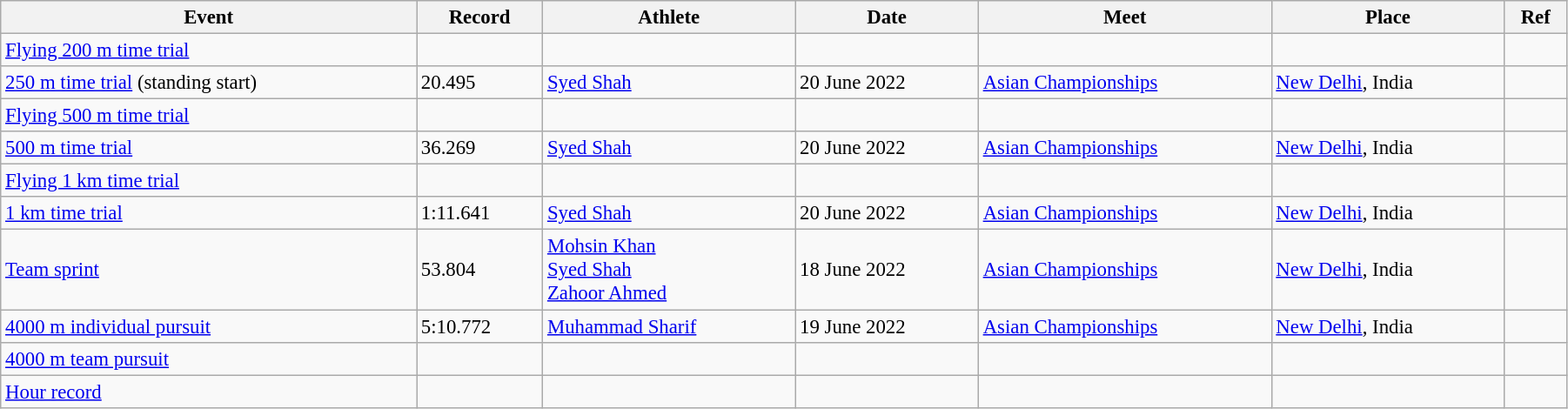<table class="wikitable" style="font-size:95%; width: 95%;">
<tr>
<th>Event</th>
<th>Record</th>
<th>Athlete</th>
<th>Date</th>
<th>Meet</th>
<th>Place</th>
<th>Ref</th>
</tr>
<tr>
<td><a href='#'>Flying 200 m time trial</a></td>
<td></td>
<td></td>
<td></td>
<td></td>
<td></td>
<td></td>
</tr>
<tr>
<td><a href='#'>250 m time trial</a> (standing start)</td>
<td>20.495</td>
<td><a href='#'>Syed Shah</a></td>
<td>20 June 2022</td>
<td><a href='#'>Asian Championships</a></td>
<td><a href='#'>New Delhi</a>, India</td>
<td></td>
</tr>
<tr>
<td><a href='#'>Flying 500 m time trial</a></td>
<td></td>
<td></td>
<td></td>
<td></td>
<td></td>
<td></td>
</tr>
<tr>
<td><a href='#'>500 m time trial</a></td>
<td>36.269</td>
<td><a href='#'>Syed Shah</a></td>
<td>20 June 2022</td>
<td><a href='#'>Asian Championships</a></td>
<td><a href='#'>New Delhi</a>, India</td>
<td></td>
</tr>
<tr>
<td><a href='#'>Flying 1 km time trial</a></td>
<td></td>
<td></td>
<td></td>
<td></td>
<td></td>
<td></td>
</tr>
<tr>
<td><a href='#'>1 km time trial</a></td>
<td>1:11.641</td>
<td><a href='#'>Syed Shah</a></td>
<td>20 June 2022</td>
<td><a href='#'>Asian Championships</a></td>
<td><a href='#'>New Delhi</a>, India</td>
<td></td>
</tr>
<tr>
<td><a href='#'>Team sprint</a></td>
<td>53.804</td>
<td><a href='#'>Mohsin Khan</a><br><a href='#'>Syed Shah</a><br><a href='#'>Zahoor Ahmed</a></td>
<td>18 June 2022</td>
<td><a href='#'>Asian Championships</a></td>
<td><a href='#'>New Delhi</a>, India</td>
<td></td>
</tr>
<tr>
<td><a href='#'>4000 m individual pursuit</a></td>
<td>5:10.772</td>
<td><a href='#'>Muhammad Sharif</a></td>
<td>19 June 2022</td>
<td><a href='#'>Asian Championships</a></td>
<td><a href='#'>New Delhi</a>, India</td>
<td></td>
</tr>
<tr>
<td><a href='#'>4000 m team pursuit</a></td>
<td></td>
<td></td>
<td></td>
<td></td>
<td></td>
<td></td>
</tr>
<tr>
<td><a href='#'>Hour record</a></td>
<td></td>
<td></td>
<td></td>
<td></td>
<td></td>
<td></td>
</tr>
</table>
